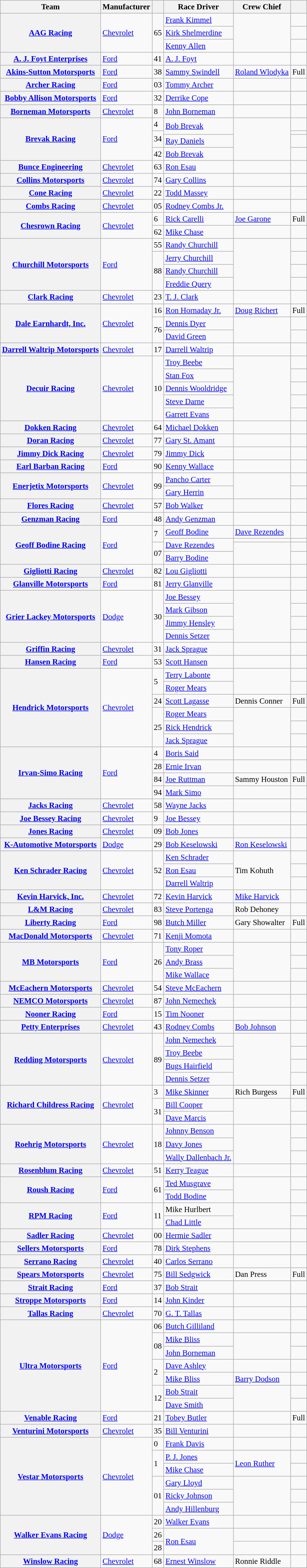<table class="wikitable sortable" style="font-size: 95%;">
<tr>
<th>Team</th>
<th>Manufacturer</th>
<th></th>
<th>Race Driver</th>
<th>Crew Chief</th>
<th></th>
</tr>
<tr>
<th rowspan=3><a href='#'>AAG Racing</a></th>
<td rowspan=3><a href='#'>Chevrolet</a></td>
<td rowspan=3>65</td>
<td><a href='#'>Frank Kimmel</a></td>
<td rowspan=3></td>
<td></td>
</tr>
<tr>
<td><a href='#'>Kirk Shelmerdine</a></td>
<td></td>
</tr>
<tr>
<td><a href='#'>Kenny Allen</a></td>
<td></td>
</tr>
<tr>
<th><a href='#'>A. J. Foyt Enterprises</a></th>
<td><a href='#'>Ford</a></td>
<td>41</td>
<td><a href='#'>A. J. Foyt</a></td>
<td></td>
<td></td>
</tr>
<tr>
<th><a href='#'>Akins-Sutton Motorsports</a></th>
<td><a href='#'>Ford</a></td>
<td>38</td>
<td><a href='#'>Sammy Swindell</a></td>
<td><a href='#'>Roland Wlodyka</a></td>
<td>Full</td>
</tr>
<tr>
<th><a href='#'>Archer Racing</a></th>
<td><a href='#'>Ford</a></td>
<td>03</td>
<td><a href='#'>Tommy Archer</a></td>
<td></td>
<td></td>
</tr>
<tr>
<th><a href='#'>Bobby Allison Motorsports</a></th>
<td><a href='#'>Ford</a></td>
<td>32</td>
<td><a href='#'>Derrike Cope</a></td>
<td></td>
<td></td>
</tr>
<tr>
<th><a href='#'>Borneman Motorsports</a></th>
<td><a href='#'>Chevrolet</a></td>
<td>8</td>
<td><a href='#'>John Borneman</a></td>
<td></td>
<td></td>
</tr>
<tr>
<th rowspan=4><a href='#'>Brevak Racing</a></th>
<td rowspan=4><a href='#'>Ford</a></td>
<td>4</td>
<td rowspan=2><a href='#'>Bob Brevak</a></td>
<td rowspan=4></td>
<td></td>
</tr>
<tr>
<td rowspan=2>34</td>
<td></td>
</tr>
<tr>
<td><a href='#'>Ray Daniels</a></td>
<td></td>
</tr>
<tr>
<td>42</td>
<td><a href='#'>Bob Brevak</a></td>
<td></td>
</tr>
<tr>
<th><a href='#'>Bunce Engineering</a></th>
<td><a href='#'>Chevrolet</a></td>
<td>63</td>
<td><a href='#'>Ron Esau</a></td>
<td></td>
<td></td>
</tr>
<tr>
<th><a href='#'>Collins Motorsports</a></th>
<td><a href='#'>Chevrolet</a></td>
<td>74</td>
<td><a href='#'>Gary Collins</a></td>
<td></td>
<td></td>
</tr>
<tr>
<th><a href='#'>Cone Racing</a></th>
<td><a href='#'>Chevrolet</a></td>
<td>22</td>
<td><a href='#'>Todd Massey</a></td>
<td></td>
<td></td>
</tr>
<tr>
<th><a href='#'>Combs Racing</a></th>
<td><a href='#'>Chevrolet</a></td>
<td>05</td>
<td><a href='#'>Rodney Combs Jr.</a></td>
<td></td>
<td></td>
</tr>
<tr>
<th rowspan=2><a href='#'>Chesrown Racing</a></th>
<td rowspan=2><a href='#'>Chevrolet</a></td>
<td>6</td>
<td><a href='#'>Rick Carelli</a></td>
<td><a href='#'>Joe Garone</a></td>
<td>Full</td>
</tr>
<tr>
<td>62</td>
<td><a href='#'>Mike Chase</a></td>
<td></td>
<td></td>
</tr>
<tr>
<th rowspan=4><a href='#'>Churchill Motorsports</a></th>
<td rowspan=4><a href='#'>Ford</a></td>
<td>55</td>
<td><a href='#'>Randy Churchill</a></td>
<td rowspan=4></td>
<td></td>
</tr>
<tr>
<td rowspan=3>88</td>
<td><a href='#'>Jerry Churchill</a></td>
<td></td>
</tr>
<tr>
<td><a href='#'>Randy Churchill</a></td>
<td></td>
</tr>
<tr>
<td><a href='#'>Freddie Query</a></td>
<td></td>
</tr>
<tr>
<th><a href='#'>Clark Racing</a></th>
<td><a href='#'>Chevrolet</a></td>
<td>23</td>
<td><a href='#'>T. J. Clark</a></td>
<td></td>
<td></td>
</tr>
<tr>
<th rowspan=3><a href='#'>Dale Earnhardt, Inc.</a></th>
<td rowspan=3><a href='#'>Chevrolet</a></td>
<td>16</td>
<td><a href='#'>Ron Hornaday Jr.</a></td>
<td><a href='#'>Doug Richert</a></td>
<td>Full</td>
</tr>
<tr>
<td rowspan=2>76</td>
<td><a href='#'>Dennis Dyer</a></td>
<td rowspan=2></td>
<td></td>
</tr>
<tr>
<td><a href='#'>David Green</a></td>
<td></td>
</tr>
<tr>
<th><a href='#'>Darrell Waltrip Motorsports</a></th>
<td><a href='#'>Chevrolet</a></td>
<td>17</td>
<td><a href='#'>Darrell Waltrip</a></td>
<td></td>
<td></td>
</tr>
<tr>
<th rowspan=5><a href='#'>Decuir Racing</a></th>
<td rowspan=5><a href='#'>Chevrolet</a></td>
<td rowspan=5>10</td>
<td><a href='#'>Troy Beebe</a></td>
<td rowspan=5></td>
<td></td>
</tr>
<tr>
<td><a href='#'>Stan Fox</a></td>
<td></td>
</tr>
<tr>
<td><a href='#'>Dennis Wooldridge</a></td>
<td></td>
</tr>
<tr>
<td><a href='#'>Steve Darne</a></td>
<td></td>
</tr>
<tr>
<td><a href='#'>Garrett Evans</a></td>
<td></td>
</tr>
<tr>
<th><a href='#'>Dokken Racing</a></th>
<td><a href='#'>Chevrolet</a></td>
<td>64</td>
<td><a href='#'>Michael Dokken</a></td>
<td></td>
<td></td>
</tr>
<tr>
<th><a href='#'>Doran Racing</a></th>
<td><a href='#'>Chevrolet</a></td>
<td>77</td>
<td><a href='#'>Gary St. Amant</a></td>
<td></td>
<td></td>
</tr>
<tr>
<th><a href='#'>Jimmy Dick Racing</a></th>
<td><a href='#'>Chevrolet</a></td>
<td>79</td>
<td><a href='#'>Jimmy Dick</a></td>
<td></td>
<td></td>
</tr>
<tr>
<th><a href='#'>Earl Barban Racing</a></th>
<td><a href='#'>Ford</a></td>
<td>90</td>
<td><a href='#'>Kenny Wallace</a></td>
<td></td>
<td></td>
</tr>
<tr>
<th rowspan=2><a href='#'>Enerjetix Motorsports</a></th>
<td rowspan=2><a href='#'>Chevrolet</a></td>
<td rowspan=2>99</td>
<td><a href='#'>Pancho Carter</a></td>
<td rowspan=2></td>
<td></td>
</tr>
<tr>
<td><a href='#'>Gary Herrin</a></td>
<td></td>
</tr>
<tr>
<th><a href='#'>Flores Racing</a></th>
<td><a href='#'>Chevrolet</a></td>
<td>57</td>
<td><a href='#'>Bob Walker</a></td>
<td></td>
<td></td>
</tr>
<tr>
<th><a href='#'>Genzman Racing</a></th>
<td><a href='#'>Ford</a></td>
<td>48</td>
<td><a href='#'>Andy Genzman</a></td>
<td></td>
<td></td>
</tr>
<tr>
<th rowspan=4><a href='#'>Geoff Bodine Racing</a></th>
<td rowspan=4><a href='#'>Ford</a></td>
<td rowspan=2>7</td>
<td><a href='#'>Geoff Bodine</a></td>
<td><a href='#'>Dave Rezendes</a></td>
<td></td>
</tr>
<tr>
<td rowspan=2><a href='#'>Dave Rezendes</a></td>
<td></td>
<td></td>
</tr>
<tr>
<td rowspan=2>07</td>
<td rowspan=2></td>
<td></td>
</tr>
<tr>
<td><a href='#'>Barry Bodine</a></td>
<td></td>
</tr>
<tr>
<th><a href='#'>Gigliotti Racing</a></th>
<td><a href='#'>Chevrolet</a></td>
<td>82</td>
<td><a href='#'>Lou Gigliotti</a></td>
<td></td>
<td></td>
</tr>
<tr>
<th><a href='#'>Glanville Motorsports</a></th>
<td><a href='#'>Ford</a></td>
<td>81</td>
<td><a href='#'>Jerry Glanville</a></td>
<td></td>
<td></td>
</tr>
<tr>
<th rowspan=4><a href='#'>Grier Lackey Motorsports</a></th>
<td rowspan=4><a href='#'>Dodge</a></td>
<td rowspan=4>30</td>
<td><a href='#'>Joe Bessey</a></td>
<td rowspan=4></td>
<td></td>
</tr>
<tr>
<td><a href='#'>Mark Gibson</a></td>
<td></td>
</tr>
<tr>
<td><a href='#'>Jimmy Hensley</a></td>
<td></td>
</tr>
<tr>
<td><a href='#'>Dennis Setzer</a></td>
<td></td>
</tr>
<tr>
<th><a href='#'>Griffin Racing</a></th>
<td><a href='#'>Chevrolet</a></td>
<td>31</td>
<td><a href='#'>Jack Sprague</a></td>
<td></td>
<td></td>
</tr>
<tr>
<th><a href='#'>Hansen Racing</a></th>
<td><a href='#'>Ford</a></td>
<td>53</td>
<td><a href='#'>Scott Hansen</a></td>
<td></td>
<td></td>
</tr>
<tr>
<th rowspan=6><a href='#'>Hendrick Motorsports</a></th>
<td rowspan=6><a href='#'>Chevrolet</a></td>
<td rowspan=2>5</td>
<td><a href='#'>Terry Labonte</a></td>
<td rowspan=2></td>
<td></td>
</tr>
<tr>
<td><a href='#'>Roger Mears</a></td>
<td></td>
</tr>
<tr>
<td>24</td>
<td><a href='#'>Scott Lagasse</a></td>
<td>Dennis Conner</td>
<td>Full</td>
</tr>
<tr>
<td rowspan=3>25</td>
<td><a href='#'>Roger Mears</a></td>
<td rowspan=3></td>
<td></td>
</tr>
<tr>
<td><a href='#'>Rick Hendrick</a></td>
<td></td>
</tr>
<tr>
<td><a href='#'>Jack Sprague</a></td>
<td></td>
</tr>
<tr>
<th rowspan=4><a href='#'>Irvan-Simo Racing</a></th>
<td rowspan=4><a href='#'>Ford</a></td>
<td>4</td>
<td><a href='#'>Boris Said</a></td>
<td></td>
<td></td>
</tr>
<tr>
<td>28</td>
<td><a href='#'>Ernie Irvan</a></td>
<td></td>
<td></td>
</tr>
<tr>
<td>84</td>
<td><a href='#'>Joe Ruttman</a></td>
<td>Sammy Houston</td>
<td>Full</td>
</tr>
<tr>
<td>94</td>
<td><a href='#'>Mark Simo</a></td>
<td></td>
<td></td>
</tr>
<tr>
<th><a href='#'>Jacks Racing</a></th>
<td><a href='#'>Chevrolet</a></td>
<td>58</td>
<td><a href='#'>Wayne Jacks</a></td>
<td></td>
<td></td>
</tr>
<tr>
<th><a href='#'>Joe Bessey Racing</a></th>
<td><a href='#'>Chevrolet</a></td>
<td>9</td>
<td><a href='#'>Joe Bessey</a></td>
<td></td>
<td></td>
</tr>
<tr>
<th><a href='#'>Jones Racing</a></th>
<td><a href='#'>Chevrolet</a></td>
<td>09</td>
<td><a href='#'>Bob Jones</a></td>
<td></td>
<td></td>
</tr>
<tr>
<th><a href='#'>K-Automotive Motorsports</a></th>
<td><a href='#'>Dodge</a></td>
<td>29</td>
<td><a href='#'>Bob Keselowski</a></td>
<td><a href='#'>Ron Keselowski</a></td>
<td></td>
</tr>
<tr>
<th rowspan=3><a href='#'>Ken Schrader Racing</a></th>
<td rowspan=3><a href='#'>Chevrolet</a></td>
<td rowspan=3>52</td>
<td><a href='#'>Ken Schrader</a></td>
<td rowspan=3>Tim Kohuth</td>
<td></td>
</tr>
<tr>
<td><a href='#'>Ron Esau</a></td>
<td></td>
</tr>
<tr>
<td><a href='#'>Darrell Waltrip</a></td>
<td></td>
</tr>
<tr>
<th><a href='#'>Kevin Harvick, Inc.</a></th>
<td><a href='#'>Chevrolet</a></td>
<td>72</td>
<td><a href='#'>Kevin Harvick</a></td>
<td><a href='#'>Mike Harvick</a></td>
<td></td>
</tr>
<tr>
<th><a href='#'>L&M Racing</a></th>
<td><a href='#'>Chevrolet</a></td>
<td>83</td>
<td><a href='#'>Steve Portenga</a></td>
<td>Rob Dehoney</td>
<td></td>
</tr>
<tr>
<th><a href='#'>Liberty Racing</a></th>
<td><a href='#'>Ford</a></td>
<td>98</td>
<td><a href='#'>Butch Miller</a></td>
<td>Gary Showalter</td>
<td>Full</td>
</tr>
<tr>
<th><a href='#'>MacDonald Motorsports</a></th>
<td><a href='#'>Chevrolet</a></td>
<td>71</td>
<td><a href='#'>Kenji Momota</a></td>
<td></td>
<td></td>
</tr>
<tr>
<th rowspan=3><a href='#'>MB Motorsports</a></th>
<td rowspan=3><a href='#'>Ford</a></td>
<td rowspan=3>26</td>
<td><a href='#'>Tony Roper</a></td>
<td rowspan=3></td>
<td></td>
</tr>
<tr>
<td><a href='#'>Andy Brass</a></td>
<td></td>
</tr>
<tr>
<td><a href='#'>Mike Wallace</a></td>
<td></td>
</tr>
<tr>
<th><a href='#'>McEachern Motorsports</a></th>
<td><a href='#'>Chevrolet</a></td>
<td>54</td>
<td><a href='#'>Steve McEachern</a></td>
<td></td>
<td></td>
</tr>
<tr>
<th><a href='#'>NEMCO Motorsports</a></th>
<td><a href='#'>Chevrolet</a></td>
<td>87</td>
<td><a href='#'>John Nemechek</a></td>
<td></td>
<td></td>
</tr>
<tr>
<th><a href='#'>Nooner Racing</a></th>
<td><a href='#'>Ford</a></td>
<td>15</td>
<td><a href='#'>Tim Nooner</a></td>
<td></td>
<td></td>
</tr>
<tr>
<th><a href='#'>Petty Enterprises</a></th>
<td><a href='#'>Chevrolet</a></td>
<td>43</td>
<td><a href='#'>Rodney Combs</a></td>
<td><a href='#'>Bob Johnson</a></td>
<td></td>
</tr>
<tr>
<th rowspan=4><a href='#'>Redding Motorsports</a></th>
<td rowspan=4><a href='#'>Chevrolet</a></td>
<td rowspan=4>89</td>
<td><a href='#'>John Nemechek</a></td>
<td rowspan=4></td>
<td></td>
</tr>
<tr>
<td><a href='#'>Troy Beebe</a></td>
<td></td>
</tr>
<tr>
<td><a href='#'>Bugs Hairfield</a></td>
<td></td>
</tr>
<tr>
<td><a href='#'>Dennis Setzer</a></td>
<td></td>
</tr>
<tr>
<th rowspan=3><a href='#'>Richard Childress Racing</a></th>
<td rowspan=3><a href='#'>Chevrolet</a></td>
<td>3</td>
<td><a href='#'>Mike Skinner</a></td>
<td>Rich Burgess</td>
<td>Full</td>
</tr>
<tr>
<td rowspan=2>31</td>
<td><a href='#'>Bill Cooper</a></td>
<td rowspan=2></td>
<td></td>
</tr>
<tr>
<td><a href='#'>Dave Marcis</a></td>
<td></td>
</tr>
<tr>
<th rowspan=3><a href='#'>Roehrig Motorsports</a></th>
<td rowspan=3><a href='#'>Chevrolet</a></td>
<td rowspan=3>18</td>
<td><a href='#'>Johnny Benson</a></td>
<td rowspan=3></td>
<td></td>
</tr>
<tr>
<td><a href='#'>Davy Jones</a></td>
<td></td>
</tr>
<tr>
<td><a href='#'>Wally Dallenbach Jr.</a></td>
<td></td>
</tr>
<tr>
<th><a href='#'>Rosenblum Racing</a></th>
<td><a href='#'>Chevrolet</a></td>
<td>51</td>
<td><a href='#'>Kerry Teague</a></td>
<td></td>
<td></td>
</tr>
<tr>
<th rowspan=2><a href='#'>Roush Racing</a></th>
<td rowspan=2><a href='#'>Ford</a></td>
<td rowspan=2>61</td>
<td><a href='#'>Ted Musgrave</a></td>
<td rowspan=2></td>
<td></td>
</tr>
<tr>
<td><a href='#'>Todd Bodine</a></td>
<td></td>
</tr>
<tr>
<th rowspan=2><a href='#'>RPM Racing</a></th>
<td rowspan=2><a href='#'>Ford</a></td>
<td rowspan=2>11</td>
<td>Mike Hurlbert</td>
<td rowspan=2></td>
<td></td>
</tr>
<tr>
<td><a href='#'>Chad Little</a></td>
<td></td>
</tr>
<tr>
<th><a href='#'>Sadler Racing</a></th>
<td><a href='#'>Chevrolet</a></td>
<td>00</td>
<td><a href='#'>Hermie Sadler</a></td>
<td></td>
<td></td>
</tr>
<tr>
<th><a href='#'>Sellers Motorsports</a></th>
<td><a href='#'>Ford</a></td>
<td>78</td>
<td><a href='#'>Dirk Stephens</a></td>
<td></td>
<td></td>
</tr>
<tr>
<th><a href='#'>Serrano Racing</a></th>
<td><a href='#'>Chevrolet</a></td>
<td>40</td>
<td><a href='#'>Carlos Serrano</a></td>
<td></td>
<td></td>
</tr>
<tr>
<th><a href='#'>Spears Motorsports</a></th>
<td><a href='#'>Chevrolet</a></td>
<td>75</td>
<td><a href='#'>Bill Sedgwick</a></td>
<td>Dan Press</td>
<td>Full</td>
</tr>
<tr>
<th><a href='#'>Strait Racing</a></th>
<td><a href='#'>Ford</a></td>
<td>37</td>
<td><a href='#'>Bob Strait</a></td>
<td></td>
<td></td>
</tr>
<tr>
<th><a href='#'>Stroppe Motorsports</a></th>
<td><a href='#'>Ford</a></td>
<td>14</td>
<td><a href='#'>John Kinder</a></td>
<td></td>
<td></td>
</tr>
<tr>
<th><a href='#'>Tallas Racing</a></th>
<td><a href='#'>Chevrolet</a></td>
<td>70</td>
<td><a href='#'>G. T. Tallas</a></td>
<td></td>
<td></td>
</tr>
<tr>
<th rowspan=7><a href='#'>Ultra Motorsports</a></th>
<td rowspan=7><a href='#'>Ford</a></td>
<td>06</td>
<td><a href='#'>Butch Gilliland</a></td>
<td></td>
<td></td>
</tr>
<tr>
<td rowspan=2>08</td>
<td><a href='#'>Mike Bliss</a></td>
<td rowspan=2></td>
<td></td>
</tr>
<tr>
<td><a href='#'>John Borneman</a></td>
<td></td>
</tr>
<tr>
<td rowspan=2>2</td>
<td><a href='#'>Dave Ashley</a></td>
<td></td>
<td></td>
</tr>
<tr>
<td><a href='#'>Mike Bliss</a></td>
<td><a href='#'>Barry Dodson</a></td>
<td></td>
</tr>
<tr>
<td rowspan=2>12</td>
<td><a href='#'>Bob Strait</a></td>
<td rowspan=2></td>
<td></td>
</tr>
<tr>
<td><a href='#'>Dave Smith</a></td>
<td></td>
</tr>
<tr>
<th><a href='#'>Venable Racing</a></th>
<td><a href='#'>Ford</a></td>
<td>21</td>
<td><a href='#'>Tobey Butler</a></td>
<td></td>
<td>Full</td>
</tr>
<tr>
<th><a href='#'>Venturini Motorsports</a></th>
<td><a href='#'>Chevrolet</a></td>
<td>35</td>
<td><a href='#'>Bill Venturini</a></td>
<td></td>
<td></td>
</tr>
<tr>
<th rowspan=6><a href='#'>Vestar Motorsports</a></th>
<td rowspan=6><a href='#'>Chevrolet</a></td>
<td>0</td>
<td><a href='#'>Frank Davis</a></td>
<td></td>
<td></td>
</tr>
<tr>
<td rowspan=2>1</td>
<td><a href='#'>P. J. Jones</a></td>
<td rowspan=2><a href='#'>Leon Ruther</a></td>
<td></td>
</tr>
<tr>
<td><a href='#'>Mike Chase</a></td>
<td></td>
</tr>
<tr>
<td rowspan=3>01</td>
<td><a href='#'>Gary Lloyd</a></td>
<td rowspan=3></td>
<td></td>
</tr>
<tr>
<td><a href='#'>Ricky Johnson</a></td>
<td></td>
</tr>
<tr>
<td><a href='#'>Andy Hillenburg</a></td>
<td></td>
</tr>
<tr>
<th rowspan=3><a href='#'>Walker Evans Racing</a></th>
<td rowspan=3><a href='#'>Dodge</a></td>
<td>20</td>
<td><a href='#'>Walker Evans</a></td>
<td></td>
<td></td>
</tr>
<tr>
<td>26</td>
<td rowspan=2><a href='#'>Ron Esau</a></td>
<td></td>
<td></td>
</tr>
<tr>
<td>28</td>
<td></td>
<td></td>
</tr>
<tr>
<th><a href='#'>Winslow Racing</a></th>
<td><a href='#'>Chevrolet</a></td>
<td>68</td>
<td><a href='#'>Ernest Winslow</a></td>
<td>Ronnie Riddle</td>
<td></td>
</tr>
</table>
